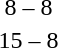<table style="text-align:center">
<tr>
<th width=200></th>
<th width=100></th>
<th width=200></th>
</tr>
<tr>
<td align=right><strong></strong></td>
<td>8 – 8</td>
<td align=left><strong></strong></td>
</tr>
<tr>
<td align=right><strong></strong></td>
<td>15 – 8</td>
<td align=left></td>
</tr>
</table>
